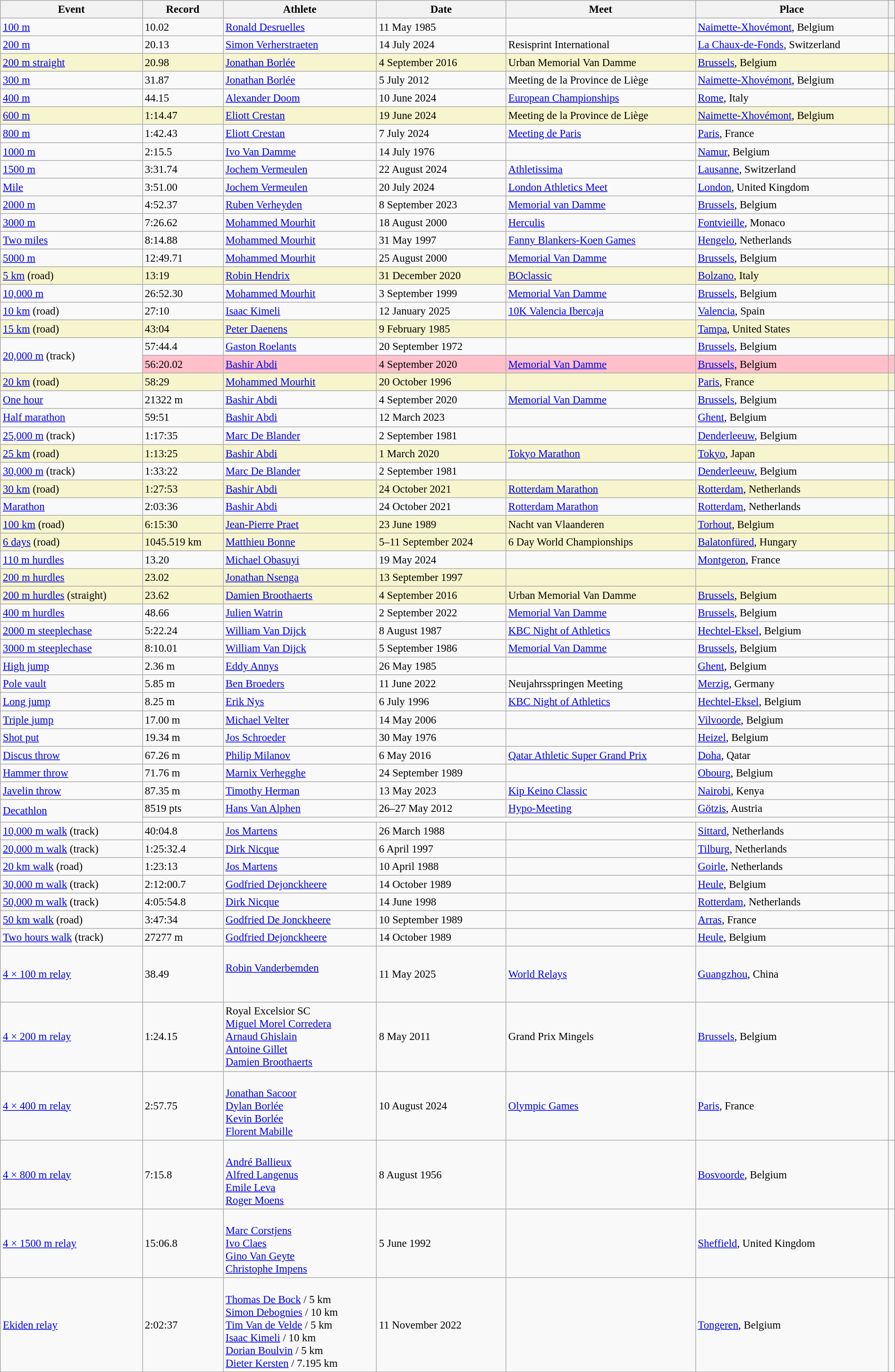<table class="wikitable" style="font-size:95%; width: 100%;">
<tr>
<th>Event</th>
<th>Record</th>
<th>Athlete</th>
<th>Date</th>
<th>Meet</th>
<th>Place</th>
<th></th>
</tr>
<tr>
<td><a href='#'>100 m</a></td>
<td>10.02 </td>
<td><a href='#'>Ronald Desruelles</a></td>
<td>11 May 1985</td>
<td></td>
<td><a href='#'>Naimette-Xhovémont</a>, Belgium</td>
<td></td>
</tr>
<tr>
<td><a href='#'>200 m</a></td>
<td>20.13 </td>
<td><a href='#'>Simon Verherstraeten</a></td>
<td>14 July 2024</td>
<td>Resisprint International</td>
<td><a href='#'>La Chaux-de-Fonds</a>, Switzerland</td>
<td></td>
</tr>
<tr style="background:#f6F5CE;">
<td><a href='#'>200 m straight</a></td>
<td>20.98 </td>
<td><a href='#'>Jonathan Borlée</a></td>
<td>4 September 2016</td>
<td>Urban Memorial Van Damme</td>
<td><a href='#'>Brussels</a>, Belgium</td>
<td></td>
</tr>
<tr>
<td><a href='#'>300 m</a></td>
<td>31.87</td>
<td><a href='#'>Jonathan Borlée</a></td>
<td>5 July 2012</td>
<td>Meeting de la Province de Liège</td>
<td><a href='#'>Naimette-Xhovémont</a>, Belgium</td>
<td></td>
</tr>
<tr>
<td><a href='#'>400 m</a></td>
<td>44.15</td>
<td><a href='#'>Alexander Doom</a></td>
<td>10 June 2024</td>
<td><a href='#'>European Championships</a></td>
<td><a href='#'>Rome</a>, Italy</td>
<td></td>
</tr>
<tr style="background:#f6F5CE;">
<td><a href='#'>600 m</a></td>
<td>1:14.47</td>
<td><a href='#'>Eliott Crestan</a></td>
<td>19 June 2024</td>
<td>Meeting de la Province de Liège</td>
<td><a href='#'>Naimette-Xhovémont</a>, Belgium</td>
<td></td>
</tr>
<tr>
<td><a href='#'>800 m</a></td>
<td>1:42.43</td>
<td><a href='#'>Eliott Crestan</a></td>
<td>7 July 2024</td>
<td><a href='#'>Meeting de Paris</a></td>
<td><a href='#'>Paris</a>, France</td>
<td></td>
</tr>
<tr>
<td><a href='#'>1000 m</a></td>
<td>2:15.5 </td>
<td><a href='#'>Ivo Van Damme</a></td>
<td>14 July 1976</td>
<td></td>
<td><a href='#'>Namur</a>, Belgium</td>
<td></td>
</tr>
<tr>
<td><a href='#'>1500 m</a></td>
<td>3:31.74</td>
<td><a href='#'>Jochem Vermeulen</a></td>
<td>22 August 2024</td>
<td><a href='#'>Athletissima</a></td>
<td><a href='#'>Lausanne</a>, Switzerland</td>
<td></td>
</tr>
<tr>
<td><a href='#'>Mile</a></td>
<td>3:51.00</td>
<td><a href='#'>Jochem Vermeulen</a></td>
<td>20 July 2024</td>
<td><a href='#'>London Athletics Meet</a></td>
<td><a href='#'>London</a>, United Kingdom</td>
<td></td>
</tr>
<tr>
<td><a href='#'>2000 m</a></td>
<td>4:52.37</td>
<td><a href='#'>Ruben Verheyden</a></td>
<td>8 September 2023</td>
<td><a href='#'>Memorial van Damme</a></td>
<td><a href='#'>Brussels</a>, Belgium</td>
<td></td>
</tr>
<tr>
<td><a href='#'>3000 m</a></td>
<td>7:26.62</td>
<td><a href='#'>Mohammed Mourhit</a></td>
<td>18 August 2000</td>
<td><a href='#'>Herculis</a></td>
<td><a href='#'>Fontvieille</a>, Monaco</td>
<td></td>
</tr>
<tr>
<td><a href='#'>Two miles</a></td>
<td>8:14.88</td>
<td><a href='#'>Mohammed Mourhit</a></td>
<td>31 May 1997</td>
<td><a href='#'>Fanny Blankers-Koen Games</a></td>
<td><a href='#'>Hengelo</a>, Netherlands</td>
<td></td>
</tr>
<tr>
<td><a href='#'>5000 m</a></td>
<td>12:49.71</td>
<td><a href='#'>Mohammed Mourhit</a></td>
<td>25 August 2000</td>
<td><a href='#'>Memorial Van Damme</a></td>
<td><a href='#'>Brussels</a>, Belgium</td>
<td></td>
</tr>
<tr style="background:#f6F5CE;">
<td><a href='#'>5 km</a> (road)</td>
<td>13:19</td>
<td><a href='#'>Robin Hendrix</a></td>
<td>31 December 2020</td>
<td><a href='#'>BOclassic</a></td>
<td><a href='#'>Bolzano</a>, Italy</td>
<td></td>
</tr>
<tr>
<td><a href='#'>10,000 m</a></td>
<td>26:52.30</td>
<td><a href='#'>Mohammed Mourhit</a></td>
<td>3 September 1999</td>
<td><a href='#'>Memorial Van Damme</a></td>
<td><a href='#'>Brussels</a>, Belgium</td>
<td></td>
</tr>
<tr>
<td><a href='#'>10 km</a> (road)</td>
<td>27:10</td>
<td><a href='#'>Isaac Kimeli</a></td>
<td>12 January 2025</td>
<td><a href='#'>10K Valencia Ibercaja</a></td>
<td><a href='#'>Valencia</a>, Spain</td>
<td></td>
</tr>
<tr style="background:#f6F5CE;">
<td><a href='#'>15 km</a> (road)</td>
<td>43:04</td>
<td><a href='#'>Peter Daenens</a></td>
<td>9 February 1985</td>
<td></td>
<td><a href='#'>Tampa</a>, United States</td>
<td></td>
</tr>
<tr>
<td rowspan=2><a href='#'>20,000 m</a> (track)</td>
<td>57:44.4 </td>
<td><a href='#'>Gaston Roelants</a></td>
<td>20 September 1972</td>
<td></td>
<td><a href='#'>Brussels</a>, Belgium</td>
<td></td>
</tr>
<tr style="background:pink">
<td>56:20.02</td>
<td><a href='#'>Bashir Abdi</a></td>
<td>4 September 2020</td>
<td><a href='#'>Memorial Van Damme</a></td>
<td><a href='#'>Brussels</a>, Belgium</td>
<td></td>
</tr>
<tr style="background:#f6F5CE;">
<td><a href='#'>20 km</a> (road)</td>
<td>58:29</td>
<td><a href='#'>Mohammed Mourhit</a></td>
<td>20 October 1996</td>
<td></td>
<td><a href='#'>Paris</a>, France</td>
<td></td>
</tr>
<tr>
<td><a href='#'>One hour</a></td>
<td>21322 m</td>
<td><a href='#'>Bashir Abdi</a></td>
<td>4 September 2020</td>
<td><a href='#'>Memorial Van Damme</a></td>
<td><a href='#'>Brussels</a>, Belgium</td>
<td></td>
</tr>
<tr>
<td><a href='#'>Half marathon</a></td>
<td>59:51</td>
<td><a href='#'>Bashir Abdi</a></td>
<td>12 March 2023</td>
<td></td>
<td><a href='#'>Ghent</a>, Belgium</td>
<td></td>
</tr>
<tr>
<td><a href='#'>25,000 m</a> (track)</td>
<td>1:17:35</td>
<td><a href='#'>Marc De Blander</a></td>
<td>2 September 1981</td>
<td></td>
<td><a href='#'>Denderleeuw</a>, Belgium</td>
<td></td>
</tr>
<tr style="background:#f6F5CE;">
<td><a href='#'>25 km</a> (road)</td>
<td>1:13:25</td>
<td><a href='#'>Bashir Abdi</a></td>
<td>1 March 2020</td>
<td><a href='#'>Tokyo Marathon</a></td>
<td><a href='#'>Tokyo</a>, Japan</td>
<td></td>
</tr>
<tr>
<td><a href='#'>30,000 m</a> (track)</td>
<td>1:33:22</td>
<td><a href='#'>Marc De Blander</a></td>
<td>2 September 1981</td>
<td></td>
<td><a href='#'>Denderleeuw</a>, Belgium</td>
<td></td>
</tr>
<tr style="background:#f6F5CE;">
<td><a href='#'>30 km</a> (road)</td>
<td>1:27:53</td>
<td><a href='#'>Bashir Abdi</a></td>
<td>24 October 2021</td>
<td><a href='#'>Rotterdam Marathon</a></td>
<td><a href='#'>Rotterdam</a>, Netherlands</td>
<td></td>
</tr>
<tr>
<td><a href='#'>Marathon</a></td>
<td>2:03:36</td>
<td><a href='#'>Bashir Abdi</a></td>
<td>24 October 2021</td>
<td><a href='#'>Rotterdam Marathon</a></td>
<td><a href='#'>Rotterdam</a>, Netherlands</td>
<td></td>
</tr>
<tr style="background:#f6f5ce;">
<td><a href='#'>100 km</a> (road)</td>
<td>6:15:30</td>
<td><a href='#'>Jean-Pierre Praet</a></td>
<td>23 June 1989</td>
<td>Nacht van Vlaanderen</td>
<td><a href='#'>Torhout</a>, Belgium</td>
<td></td>
</tr>
<tr style="background:#f6f5ce;">
<td><a href='#'>6 days</a> (road)</td>
<td>1045.519 km</td>
<td><a href='#'>Matthieu Bonne</a></td>
<td>5–11 September 2024</td>
<td>6 Day World Championships</td>
<td><a href='#'>Balatonfüred</a>, Hungary</td>
<td></td>
</tr>
<tr>
<td><a href='#'>110 m hurdles</a></td>
<td>13.20 </td>
<td><a href='#'>Michael Obasuyi</a></td>
<td>19 May 2024</td>
<td></td>
<td><a href='#'>Montgeron</a>, France</td>
<td></td>
</tr>
<tr style="background:#f6F5CE;">
<td><a href='#'>200 m hurdles</a></td>
<td>23.02</td>
<td><a href='#'>Jonathan Nsenga</a></td>
<td>13 September 1997</td>
<td></td>
<td></td>
<td></td>
</tr>
<tr style="background:#f6F5CE;">
<td><a href='#'>200 m hurdles</a> (straight)</td>
<td>23.62</td>
<td><a href='#'>Damien Broothaerts</a></td>
<td>4 September 2016</td>
<td>Urban Memorial Van Damme</td>
<td><a href='#'>Brussels</a>, Belgium</td>
<td></td>
</tr>
<tr>
<td><a href='#'>400 m hurdles</a></td>
<td>48.66</td>
<td><a href='#'>Julien Watrin</a></td>
<td>2 September 2022</td>
<td><a href='#'>Memorial Van Damme</a></td>
<td><a href='#'>Brussels</a>, Belgium</td>
<td></td>
</tr>
<tr>
<td><a href='#'>2000 m steeplechase</a></td>
<td>5:22.24</td>
<td><a href='#'>William Van Dijck</a></td>
<td>8 August 1987</td>
<td><a href='#'>KBC Night of Athletics</a></td>
<td><a href='#'>Hechtel-Eksel</a>, Belgium</td>
<td></td>
</tr>
<tr>
<td><a href='#'>3000 m steeplechase</a></td>
<td>8:10.01</td>
<td><a href='#'>William Van Dijck</a></td>
<td>5 September 1986</td>
<td><a href='#'>Memorial Van Damme</a></td>
<td><a href='#'>Brussels</a>, Belgium</td>
<td></td>
</tr>
<tr>
<td><a href='#'>High jump</a></td>
<td>2.36 m</td>
<td><a href='#'>Eddy Annys</a></td>
<td>26 May 1985</td>
<td></td>
<td><a href='#'>Ghent</a>, Belgium</td>
<td></td>
</tr>
<tr>
<td><a href='#'>Pole vault</a></td>
<td>5.85 m</td>
<td><a href='#'>Ben Broeders</a></td>
<td>11 June 2022</td>
<td>Neujahrsspringen Meeting</td>
<td><a href='#'>Merzig</a>, Germany</td>
<td></td>
</tr>
<tr>
<td><a href='#'>Long jump</a></td>
<td>8.25 m </td>
<td><a href='#'>Erik Nys</a></td>
<td>6 July 1996</td>
<td><a href='#'>KBC Night of Athletics</a></td>
<td><a href='#'>Hechtel-Eksel</a>, Belgium</td>
<td></td>
</tr>
<tr>
<td><a href='#'>Triple jump</a></td>
<td>17.00 m </td>
<td><a href='#'>Michael Velter</a></td>
<td>14 May 2006</td>
<td></td>
<td><a href='#'>Vilvoorde</a>, Belgium</td>
<td></td>
</tr>
<tr>
<td><a href='#'>Shot put</a></td>
<td>19.34 m</td>
<td><a href='#'>Jos Schroeder</a></td>
<td>30 May 1976</td>
<td></td>
<td><a href='#'>Heizel</a>, Belgium</td>
<td></td>
</tr>
<tr>
<td><a href='#'>Discus throw</a></td>
<td>67.26 m</td>
<td><a href='#'>Philip Milanov</a></td>
<td>6 May 2016</td>
<td><a href='#'>Qatar Athletic Super Grand Prix</a></td>
<td><a href='#'>Doha</a>, Qatar</td>
<td></td>
</tr>
<tr>
<td><a href='#'>Hammer throw</a></td>
<td>71.76 m</td>
<td><a href='#'>Marnix Verhegghe</a></td>
<td>24 September 1989</td>
<td></td>
<td><a href='#'>Obourg</a>, Belgium</td>
<td></td>
</tr>
<tr>
<td><a href='#'>Javelin throw</a></td>
<td>87.35 m </td>
<td><a href='#'>Timothy Herman</a></td>
<td>13 May 2023</td>
<td><a href='#'>Kip Keino Classic</a></td>
<td><a href='#'>Nairobi</a>, Kenya</td>
<td></td>
</tr>
<tr>
<td rowspan=2><a href='#'>Decathlon</a></td>
<td>8519 pts</td>
<td><a href='#'>Hans Van Alphen</a></td>
<td>26–27 May 2012</td>
<td><a href='#'>Hypo-Meeting</a></td>
<td><a href='#'>Götzis</a>, Austria</td>
<td></td>
</tr>
<tr>
<td colspan=5></td>
<td></td>
</tr>
<tr>
<td><a href='#'>10,000 m walk</a> (track)</td>
<td>40:04.8 </td>
<td><a href='#'>Jos Martens</a></td>
<td>26 March 1988</td>
<td></td>
<td><a href='#'>Sittard</a>, Netherlands</td>
<td></td>
</tr>
<tr>
<td><a href='#'>20,000 m walk</a> (track)</td>
<td>1:25:32.4</td>
<td><a href='#'>Dirk Nicque</a></td>
<td>6 April 1997</td>
<td></td>
<td><a href='#'>Tilburg</a>, Netherlands</td>
<td></td>
</tr>
<tr>
<td><a href='#'>20 km walk</a> (road)</td>
<td>1:23:13</td>
<td><a href='#'>Jos Martens</a></td>
<td>10 April 1988</td>
<td></td>
<td><a href='#'>Goirle</a>, Netherlands</td>
<td></td>
</tr>
<tr>
<td><a href='#'>30,000 m walk</a> (track)</td>
<td>2:12:00.7 </td>
<td><a href='#'>Godfried Dejonckheere</a></td>
<td>14 October 1989</td>
<td></td>
<td><a href='#'>Heule</a>, Belgium</td>
<td></td>
</tr>
<tr>
<td><a href='#'>50,000 m walk</a> (track)</td>
<td>4:05:54.8</td>
<td><a href='#'>Dirk Nicque</a></td>
<td>14 June 1998</td>
<td></td>
<td><a href='#'>Rotterdam</a>, Netherlands</td>
<td></td>
</tr>
<tr>
<td><a href='#'>50 km walk</a> (road)</td>
<td>3:47:34</td>
<td><a href='#'>Godfried De Jonckheere</a></td>
<td>10 September 1989</td>
<td></td>
<td><a href='#'>Arras</a>, France</td>
<td></td>
</tr>
<tr>
<td><a href='#'>Two hours walk</a> (track)</td>
<td>27277 m</td>
<td><a href='#'>Godfried Dejonckheere</a></td>
<td>14 October 1989</td>
<td></td>
<td><a href='#'>Heule</a>, Belgium</td>
<td></td>
</tr>
<tr>
<td><a href='#'>4 × 100 m relay</a></td>
<td>38.49</td>
<td><br><a href='#'>Robin Vanderbemden</a><br><br><br></td>
<td>11 May 2025</td>
<td><a href='#'>World Relays</a></td>
<td><a href='#'>Guangzhou</a>, China</td>
<td></td>
</tr>
<tr>
<td><a href='#'>4 × 200 m relay</a></td>
<td>1:24.15</td>
<td>Royal Excelsior SC<br><a href='#'>Miguel Morel Corredera</a><br><a href='#'>Arnaud Ghislain</a><br><a href='#'>Antoine Gillet</a><br><a href='#'>Damien Broothaerts</a></td>
<td>8 May 2011</td>
<td>Grand Prix Mingels</td>
<td><a href='#'>Brussels</a>, Belgium</td>
<td></td>
</tr>
<tr>
<td><a href='#'>4 × 400 m relay</a></td>
<td>2:57.75</td>
<td><br><a href='#'>Jonathan Sacoor</a><br><a href='#'>Dylan Borlée</a><br><a href='#'>Kevin Borlée</a><br><a href='#'>Florent Mabille</a></td>
<td>10 August 2024</td>
<td><a href='#'>Olympic Games</a></td>
<td><a href='#'>Paris</a>, France</td>
<td></td>
</tr>
<tr>
<td><a href='#'>4 × 800 m relay</a></td>
<td>7:15.8 </td>
<td><br><a href='#'>André Ballieux</a><br><a href='#'>Alfred Langenus</a><br><a href='#'>Emile Leva</a><br><a href='#'>Roger Moens</a></td>
<td>8 August 1956</td>
<td></td>
<td><a href='#'>Bosvoorde</a>, Belgium</td>
<td></td>
</tr>
<tr>
<td><a href='#'>4 × 1500 m relay</a></td>
<td>15:06.8 </td>
<td><br><a href='#'>Marc Corstjens</a><br><a href='#'>Ivo Claes</a><br><a href='#'>Gino Van Geyte</a><br><a href='#'>Christophe Impens</a></td>
<td>5 June 1992</td>
<td></td>
<td><a href='#'>Sheffield</a>, United Kingdom</td>
<td></td>
</tr>
<tr>
<td><a href='#'>Ekiden relay</a></td>
<td>2:02:37</td>
<td><br><a href='#'>Thomas De Bock</a> / 5 km<br><a href='#'>Simon Debognies</a> / 10 km<br><a href='#'>Tim Van de Velde</a> / 5 km<br><a href='#'>Isaac Kimeli</a> / 10 km<br><a href='#'>Dorian Boulvin</a> / 5 km<br><a href='#'>Dieter Kersten</a> / 7.195 km</td>
<td>11 November 2022</td>
<td></td>
<td><a href='#'>Tongeren</a>, Belgium</td>
<td></td>
</tr>
</table>
